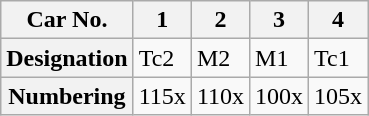<table class="wikitable">
<tr>
<th>Car No.</th>
<th>1</th>
<th>2</th>
<th>3</th>
<th>4</th>
</tr>
<tr>
<th>Designation</th>
<td>Tc2</td>
<td>M2</td>
<td>M1</td>
<td>Tc1</td>
</tr>
<tr>
<th>Numbering</th>
<td>115x</td>
<td>110x</td>
<td>100x</td>
<td>105x</td>
</tr>
</table>
